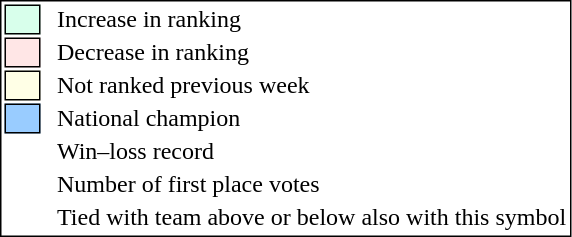<table style="border:1px solid black;">
<tr>
<td style="background:#D8FFEB; width:20px; border:1px solid black;"></td>
<td> </td>
<td>Increase in ranking</td>
</tr>
<tr>
<td style="background:#FFE6E6; width:20px; border:1px solid black;"></td>
<td> </td>
<td>Decrease in ranking</td>
</tr>
<tr>
<td style="background:#FFFFE6; width:20px; border:1px solid black;"></td>
<td> </td>
<td>Not ranked previous week</td>
</tr>
<tr>
<td style="background:#9cf; width:20px; border:1px solid black;"></td>
<td> </td>
<td>National champion</td>
</tr>
<tr>
<td></td>
<td> </td>
<td>Win–loss record</td>
</tr>
<tr>
<td></td>
<td> </td>
<td>Number of first place votes</td>
</tr>
<tr>
<td></td>
<td></td>
<td>Tied with team above or below also with this symbol</td>
</tr>
</table>
